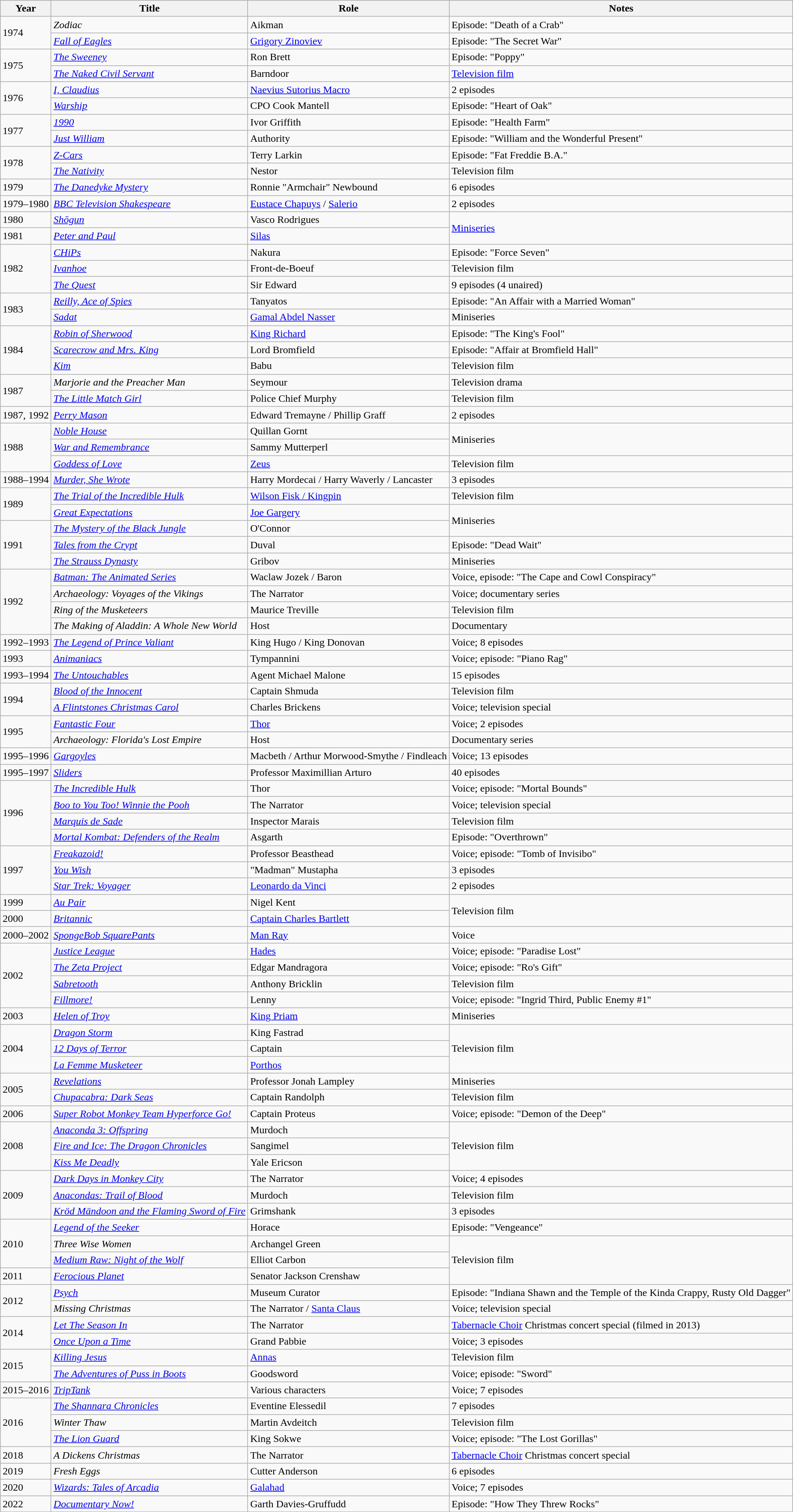<table class="wikitable sortable">
<tr>
<th>Year</th>
<th>Title</th>
<th>Role</th>
<th>Notes</th>
</tr>
<tr>
<td rowspan=2>1974</td>
<td><em>Zodiac</em></td>
<td>Aikman</td>
<td>Episode: "Death of a Crab"</td>
</tr>
<tr>
<td><em><a href='#'>Fall of Eagles</a></em></td>
<td><a href='#'>Grigory Zinoviev</a></td>
<td>Episode: "The Secret War"</td>
</tr>
<tr>
<td rowspan=2>1975</td>
<td data-sort-value="Sweeney, The"><em><a href='#'>The Sweeney</a></em></td>
<td>Ron Brett</td>
<td>Episode: "Poppy"</td>
</tr>
<tr>
<td data-sort-value="Naked Civil Servant, The"><em><a href='#'>The Naked Civil Servant</a></em></td>
<td>Barndoor</td>
<td><a href='#'>Television film</a></td>
</tr>
<tr>
<td rowspan=2>1976</td>
<td><em><a href='#'>I, Claudius</a></em></td>
<td><a href='#'>Naevius Sutorius Macro</a></td>
<td>2 episodes</td>
</tr>
<tr>
<td><em><a href='#'>Warship</a></em></td>
<td>CPO Cook Mantell</td>
<td>Episode: "Heart of Oak"</td>
</tr>
<tr>
<td rowspan=2>1977</td>
<td><em><a href='#'>1990</a></em></td>
<td>Ivor Griffith</td>
<td>Episode: "Health Farm"</td>
</tr>
<tr>
<td><em><a href='#'>Just William</a></em></td>
<td>Authority</td>
<td>Episode: "William and the Wonderful Present"</td>
</tr>
<tr>
<td rowspan=2>1978</td>
<td><em><a href='#'>Z-Cars</a></em></td>
<td>Terry Larkin</td>
<td>Episode: "Fat Freddie B.A."</td>
</tr>
<tr>
<td data-sort-value="Nativity, The"><em><a href='#'>The Nativity</a></em></td>
<td>Nestor</td>
<td>Television film</td>
</tr>
<tr>
<td>1979</td>
<td data-sort-value="Danedyke Mystery, The"><em><a href='#'>The Danedyke Mystery</a></em></td>
<td>Ronnie "Armchair" Newbound</td>
<td>6 episodes</td>
</tr>
<tr>
<td>1979–1980</td>
<td><em><a href='#'>BBC Television Shakespeare</a></em></td>
<td><a href='#'>Eustace Chapuys</a> / <a href='#'>Salerio</a></td>
<td>2 episodes</td>
</tr>
<tr>
<td>1980</td>
<td><em><a href='#'>Shōgun</a></em></td>
<td>Vasco Rodrigues</td>
<td rowspan=2><a href='#'>Miniseries</a></td>
</tr>
<tr>
<td>1981</td>
<td><em><a href='#'>Peter and Paul</a></em></td>
<td><a href='#'>Silas</a></td>
</tr>
<tr>
<td rowspan=3>1982</td>
<td><em><a href='#'>CHiPs</a></em></td>
<td>Nakura</td>
<td>Episode: "Force Seven"</td>
</tr>
<tr>
<td><em><a href='#'>Ivanhoe</a></em></td>
<td>Front-de-Boeuf</td>
<td>Television film</td>
</tr>
<tr>
<td data-sort-value="Quest, The"><em><a href='#'>The Quest</a></em></td>
<td>Sir Edward</td>
<td>9 episodes (4 unaired)</td>
</tr>
<tr>
<td rowspan=2>1983</td>
<td><em><a href='#'>Reilly, Ace of Spies</a></em></td>
<td>Tanyatos</td>
<td>Episode: "An Affair with a Married Woman"</td>
</tr>
<tr>
<td><em><a href='#'>Sadat</a></em></td>
<td><a href='#'>Gamal Abdel Nasser</a></td>
<td>Miniseries</td>
</tr>
<tr>
<td rowspan=3>1984</td>
<td><em><a href='#'>Robin of Sherwood</a></em></td>
<td><a href='#'>King Richard</a></td>
<td>Episode: "The King's Fool"</td>
</tr>
<tr>
<td><em><a href='#'>Scarecrow and Mrs. King</a></em></td>
<td>Lord Bromfield</td>
<td>Episode: "Affair at Bromfield Hall"</td>
</tr>
<tr>
<td><em><a href='#'>Kim</a></em></td>
<td>Babu</td>
<td>Television film</td>
</tr>
<tr>
<td rowspan=2>1987</td>
<td><em>Marjorie and the Preacher Man</em></td>
<td>Seymour</td>
<td>Television drama</td>
</tr>
<tr>
<td data-sort-value="Little Match Girl, The"><em><a href='#'>The Little Match Girl</a></em></td>
<td>Police Chief Murphy</td>
<td>Television film</td>
</tr>
<tr>
<td>1987, 1992</td>
<td><em><a href='#'>Perry Mason</a></em></td>
<td>Edward Tremayne / Phillip Graff</td>
<td>2 episodes</td>
</tr>
<tr>
<td rowspan=3>1988</td>
<td><em><a href='#'>Noble House</a></em></td>
<td>Quillan Gornt</td>
<td rowspan="2">Miniseries</td>
</tr>
<tr>
<td><em><a href='#'>War and Remembrance</a></em></td>
<td>Sammy Mutterperl</td>
</tr>
<tr>
<td><em><a href='#'>Goddess of Love</a></em></td>
<td><a href='#'>Zeus</a></td>
<td>Television film</td>
</tr>
<tr>
<td>1988–1994</td>
<td><em><a href='#'>Murder, She Wrote</a></em></td>
<td>Harry Mordecai / Harry Waverly / Lancaster</td>
<td>3 episodes</td>
</tr>
<tr>
<td rowspan=2>1989</td>
<td data-sort-value="Trial of the Incredible Hulk, The"><em><a href='#'>The Trial of the Incredible Hulk</a></em></td>
<td><a href='#'>Wilson Fisk / Kingpin</a></td>
<td>Television film</td>
</tr>
<tr>
<td><em><a href='#'>Great Expectations</a></em></td>
<td><a href='#'>Joe Gargery</a></td>
<td rowspan="2">Miniseries</td>
</tr>
<tr>
<td rowspan=3>1991</td>
<td data-sort-value="Mystery of the Black Jungle, The"><em><a href='#'>The Mystery of the Black Jungle</a></em></td>
<td>O'Connor</td>
</tr>
<tr>
<td><em><a href='#'>Tales from the Crypt</a></em></td>
<td>Duval</td>
<td>Episode: "Dead Wait"</td>
</tr>
<tr>
<td data-sort-value="Strauss Dynasty, The"><em><a href='#'>The Strauss Dynasty</a></em></td>
<td>Gribov</td>
<td>Miniseries</td>
</tr>
<tr>
<td rowspan=4>1992</td>
<td><em><a href='#'>Batman: The Animated Series</a></em></td>
<td>Waclaw Jozek / Baron</td>
<td>Voice, episode: "The Cape and Cowl Conspiracy"</td>
</tr>
<tr>
<td><em>Archaeology: Voyages of the Vikings</em></td>
<td>The Narrator</td>
<td>Voice; documentary series</td>
</tr>
<tr>
<td><em>Ring of the Musketeers</em></td>
<td>Maurice Treville</td>
<td>Television film</td>
</tr>
<tr>
<td data-sort-value="Making of Aladdin: A Whole New World, The"><em>The Making of Aladdin: A Whole New World</em></td>
<td>Host</td>
<td>Documentary</td>
</tr>
<tr>
<td>1992–1993</td>
<td data-sort-value="Legend of Prince Valiant, The"><em><a href='#'>The Legend of Prince Valiant</a></em></td>
<td>King Hugo / King Donovan</td>
<td>Voice; 8 episodes</td>
</tr>
<tr>
<td>1993</td>
<td><em><a href='#'>Animaniacs</a></em></td>
<td>Tympannini</td>
<td>Voice; episode: "Piano Rag"</td>
</tr>
<tr>
<td>1993–1994</td>
<td data-sort-value="Untouchables, The"><em><a href='#'>The Untouchables</a></em></td>
<td>Agent Michael Malone</td>
<td>15 episodes</td>
</tr>
<tr>
<td rowspan=2>1994</td>
<td><em><a href='#'>Blood of the Innocent</a></em></td>
<td>Captain Shmuda</td>
<td>Television film</td>
</tr>
<tr>
<td data-sort-value="Flintstones Christmas Carol, A"><em><a href='#'>A Flintstones Christmas Carol</a></em></td>
<td>Charles Brickens</td>
<td>Voice; television special</td>
</tr>
<tr>
<td rowspan=2>1995</td>
<td><em><a href='#'>Fantastic Four</a></em></td>
<td><a href='#'>Thor</a></td>
<td>Voice; 2 episodes</td>
</tr>
<tr>
<td><em>Archaeology: Florida's Lost Empire</em></td>
<td>Host</td>
<td>Documentary series</td>
</tr>
<tr>
<td>1995–1996</td>
<td><em><a href='#'>Gargoyles</a></em></td>
<td>Macbeth / Arthur Morwood-Smythe / Findleach</td>
<td>Voice; 13 episodes</td>
</tr>
<tr>
<td>1995–1997</td>
<td><em><a href='#'>Sliders</a></em></td>
<td>Professor Maximillian Arturo</td>
<td>40 episodes</td>
</tr>
<tr>
<td rowspan=4>1996</td>
<td data-sort-value="Incredible Hulk, The"><em><a href='#'>The Incredible Hulk</a></em></td>
<td>Thor</td>
<td>Voice; episode: "Mortal Bounds"</td>
</tr>
<tr>
<td><em><a href='#'>Boo to You Too! Winnie the Pooh</a></em></td>
<td>The Narrator</td>
<td>Voice; television special</td>
</tr>
<tr>
<td><em><a href='#'>Marquis de Sade</a></em></td>
<td>Inspector Marais</td>
<td>Television film</td>
</tr>
<tr>
<td><em><a href='#'>Mortal Kombat: Defenders of the Realm</a></em></td>
<td>Asgarth</td>
<td>Episode: "Overthrown"</td>
</tr>
<tr>
<td rowspan=3>1997</td>
<td><em><a href='#'>Freakazoid!</a></em></td>
<td>Professor Beasthead</td>
<td>Voice; episode: "Tomb of Invisibo"</td>
</tr>
<tr>
<td><em><a href='#'>You Wish</a></em></td>
<td>"Madman" Mustapha</td>
<td>3 episodes</td>
</tr>
<tr>
<td><em><a href='#'>Star Trek: Voyager</a></em></td>
<td><a href='#'>Leonardo da Vinci</a></td>
<td>2 episodes</td>
</tr>
<tr>
<td>1999</td>
<td><em><a href='#'>Au Pair</a></em></td>
<td>Nigel Kent</td>
<td rowspan="2">Television film</td>
</tr>
<tr>
<td>2000</td>
<td><em><a href='#'>Britannic</a></em></td>
<td><a href='#'>Captain Charles Bartlett</a></td>
</tr>
<tr>
<td>2000–2002</td>
<td><em><a href='#'>SpongeBob SquarePants</a></em></td>
<td><a href='#'>Man Ray</a></td>
<td>Voice</td>
</tr>
<tr>
<td rowspan=4>2002</td>
<td><em><a href='#'>Justice League</a></em></td>
<td><a href='#'>Hades</a></td>
<td>Voice; episode: "Paradise Lost"</td>
</tr>
<tr>
<td data-sort-value="Zeta Project, The"><em><a href='#'>The Zeta Project</a></em></td>
<td>Edgar Mandragora</td>
<td>Voice; episode: "Ro's Gift"</td>
</tr>
<tr>
<td><em><a href='#'>Sabretooth</a></em></td>
<td>Anthony Bricklin</td>
<td>Television film</td>
</tr>
<tr>
<td><em><a href='#'>Fillmore!</a></em></td>
<td>Lenny</td>
<td>Voice; episode: "Ingrid Third, Public Enemy #1"</td>
</tr>
<tr>
<td>2003</td>
<td><em><a href='#'>Helen of Troy</a></em></td>
<td><a href='#'>King Priam</a></td>
<td>Miniseries</td>
</tr>
<tr>
<td rowspan=3>2004</td>
<td><em><a href='#'>Dragon Storm</a></em></td>
<td>King Fastrad</td>
<td rowspan=3>Television film</td>
</tr>
<tr>
<td><em><a href='#'>12 Days of Terror</a></em></td>
<td>Captain</td>
</tr>
<tr>
<td><em><a href='#'>La Femme Musketeer</a></em></td>
<td><a href='#'>Porthos</a></td>
</tr>
<tr>
<td rowspan=2>2005</td>
<td><em><a href='#'>Revelations</a></em></td>
<td>Professor Jonah Lampley</td>
<td>Miniseries</td>
</tr>
<tr>
<td><em><a href='#'>Chupacabra: Dark Seas</a></em></td>
<td>Captain Randolph</td>
<td>Television film</td>
</tr>
<tr>
<td>2006</td>
<td><em><a href='#'>Super Robot Monkey Team Hyperforce Go!</a></em></td>
<td>Captain Proteus</td>
<td>Voice; episode: "Demon of the Deep"</td>
</tr>
<tr>
<td rowspan=3>2008</td>
<td><em><a href='#'>Anaconda 3: Offspring</a></em></td>
<td>Murdoch</td>
<td rowspan="3">Television film</td>
</tr>
<tr>
<td><em><a href='#'>Fire and Ice: The Dragon Chronicles</a></em></td>
<td>Sangimel</td>
</tr>
<tr>
<td><em><a href='#'>Kiss Me Deadly</a></em></td>
<td>Yale Ericson</td>
</tr>
<tr>
<td rowspan=3>2009</td>
<td><em><a href='#'>Dark Days in Monkey City</a></em></td>
<td>The Narrator</td>
<td>Voice; 4 episodes</td>
</tr>
<tr>
<td><em><a href='#'>Anacondas: Trail of Blood</a></em></td>
<td>Murdoch</td>
<td>Television film</td>
</tr>
<tr>
<td><em><a href='#'>Kröd Mändoon and the Flaming Sword of Fire</a></em></td>
<td>Grimshank</td>
<td>3 episodes</td>
</tr>
<tr>
<td rowspan=3>2010</td>
<td><em><a href='#'>Legend of the Seeker</a></em></td>
<td>Horace</td>
<td>Episode: "Vengeance"</td>
</tr>
<tr>
<td><em>Three Wise Women</em></td>
<td>Archangel Green</td>
<td rowspan="3">Television film</td>
</tr>
<tr>
<td><em><a href='#'>Medium Raw: Night of the Wolf</a></em></td>
<td>Elliot Carbon</td>
</tr>
<tr>
<td>2011</td>
<td><em><a href='#'>Ferocious Planet</a></em></td>
<td>Senator Jackson Crenshaw</td>
</tr>
<tr>
<td rowspan=2>2012</td>
<td><em><a href='#'>Psych</a></em></td>
<td>Museum Curator</td>
<td>Episode: "Indiana Shawn and the Temple of the Kinda Crappy, Rusty Old Dagger"</td>
</tr>
<tr>
<td><em>Missing Christmas</em></td>
<td>The Narrator / <a href='#'>Santa Claus</a></td>
<td>Voice; television special</td>
</tr>
<tr>
<td rowspan=2>2014</td>
<td><em><a href='#'>Let The Season In</a></em></td>
<td>The Narrator</td>
<td><a href='#'>Tabernacle Choir</a> Christmas concert special (filmed in 2013)</td>
</tr>
<tr>
<td><em><a href='#'>Once Upon a Time</a></em></td>
<td>Grand Pabbie</td>
<td>Voice; 3 episodes</td>
</tr>
<tr>
<td rowspan="2">2015</td>
<td><em><a href='#'>Killing Jesus</a></em></td>
<td><a href='#'>Annas</a></td>
<td>Television film</td>
</tr>
<tr>
<td data-sort-value="Adventures of Puss in Boots, The"><em><a href='#'>The Adventures of Puss in Boots</a></em></td>
<td>Goodsword</td>
<td>Voice; episode: "Sword"</td>
</tr>
<tr>
<td>2015–2016</td>
<td><em><a href='#'>TripTank</a></em></td>
<td>Various characters</td>
<td>Voice; 7 episodes</td>
</tr>
<tr>
<td rowspan="3">2016</td>
<td data-sort-value="Shannara Chronicles, The"><em><a href='#'>The Shannara Chronicles</a></em></td>
<td>Eventine Elessedil</td>
<td>7 episodes</td>
</tr>
<tr>
<td><em>Winter Thaw</em></td>
<td>Martin Avdeitch</td>
<td>Television film</td>
</tr>
<tr>
<td data-sort-value="Lion Guard, The"><em><a href='#'>The Lion Guard</a></em></td>
<td>King Sokwe</td>
<td>Voice; episode: "The Lost Gorillas"</td>
</tr>
<tr>
<td>2018</td>
<td data-sort-value="Dickens Christmas"><em>A Dickens Christmas</em></td>
<td>The Narrator</td>
<td><a href='#'>Tabernacle Choir</a> Christmas concert special</td>
</tr>
<tr>
<td>2019</td>
<td><em>Fresh Eggs</em></td>
<td>Cutter Anderson</td>
<td>6 episodes</td>
</tr>
<tr>
<td>2020</td>
<td><em><a href='#'>Wizards: Tales of Arcadia</a></em></td>
<td><a href='#'>Galahad</a></td>
<td>Voice; 7 episodes</td>
</tr>
<tr>
<td>2022</td>
<td><em><a href='#'>Documentary Now!</a></em></td>
<td>Garth Davies-Gruffudd</td>
<td>Episode: "How They Threw Rocks"</td>
</tr>
</table>
